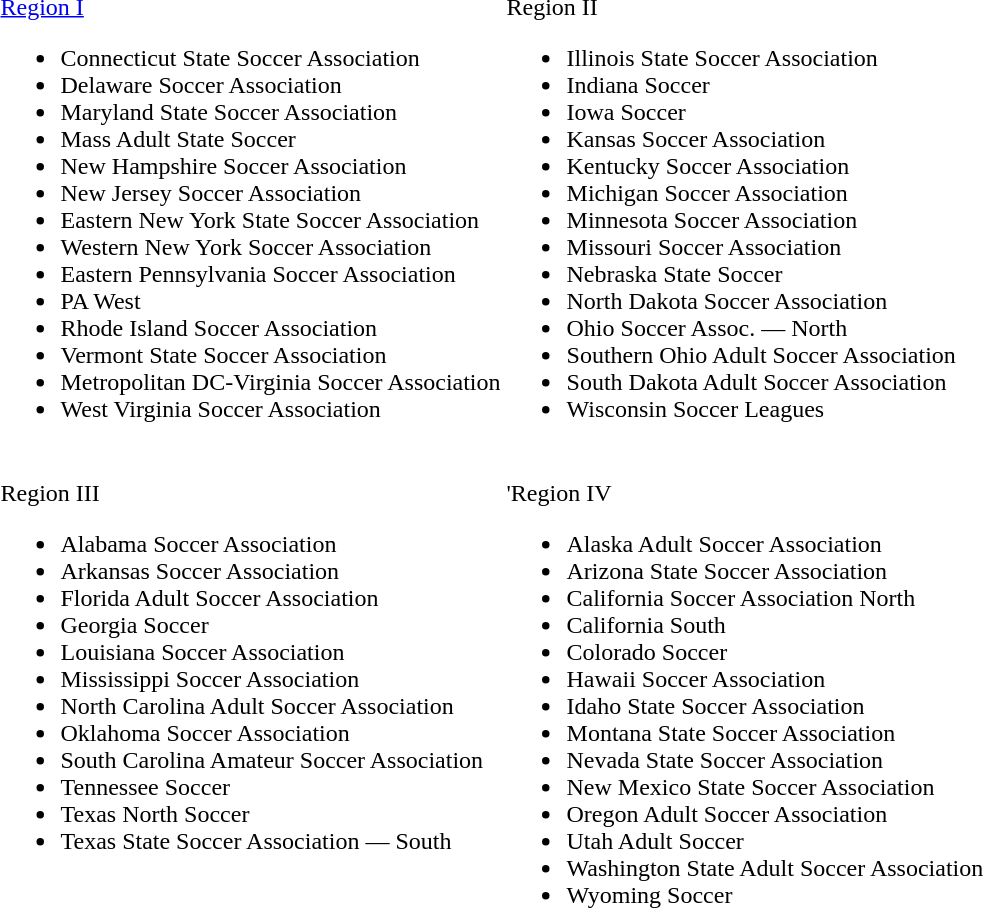<table>
<tr>
<td valign=top><br><a href='#'>Region I</a><ul><li>Connecticut State Soccer Association</li><li>Delaware Soccer Association</li><li>Maryland State Soccer Association</li><li>Mass Adult State Soccer</li><li>New Hampshire Soccer Association</li><li>New Jersey Soccer Association</li><li>Eastern New York State Soccer Association</li><li>Western New York Soccer Association</li><li>Eastern Pennsylvania Soccer Association</li><li>PA West</li><li>Rhode Island Soccer Association</li><li>Vermont State Soccer Association</li><li>Metropolitan DC-Virginia Soccer Association</li><li>West Virginia Soccer Association</li></ul></td>
<td valign=top><br>Region II<ul><li>Illinois State Soccer Association</li><li>Indiana Soccer</li><li>Iowa Soccer</li><li>Kansas Soccer Association</li><li>Kentucky Soccer Association</li><li>Michigan Soccer Association</li><li>Minnesota Soccer Association</li><li>Missouri Soccer Association</li><li>Nebraska State Soccer</li><li>North Dakota Soccer Association</li><li>Ohio Soccer Assoc. — North</li><li>Southern Ohio Adult Soccer Association</li><li>South Dakota Adult Soccer Association</li><li>Wisconsin Soccer Leagues</li></ul></td>
</tr>
<tr>
<td valign=top><br>Region III<ul><li>Alabama Soccer Association</li><li>Arkansas Soccer Association</li><li>Florida Adult Soccer Association</li><li>Georgia Soccer</li><li>Louisiana Soccer Association</li><li>Mississippi Soccer Association</li><li>North Carolina Adult Soccer Association</li><li>Oklahoma Soccer Association</li><li>South Carolina Amateur Soccer Association</li><li>Tennessee Soccer</li><li>Texas North Soccer</li><li>Texas State Soccer Association — South</li></ul></td>
<td valign=top><br>'Region IV<ul><li>Alaska Adult Soccer Association</li><li>Arizona State Soccer Association</li><li>California Soccer Association North</li><li>California South</li><li>Colorado Soccer</li><li>Hawaii Soccer Association</li><li>Idaho State Soccer Association</li><li>Montana State Soccer Association</li><li>Nevada State Soccer Association</li><li>New Mexico State Soccer Association</li><li>Oregon Adult Soccer Association</li><li>Utah Adult Soccer</li><li>Washington State Adult Soccer Association</li><li>Wyoming Soccer</li></ul></td>
</tr>
</table>
